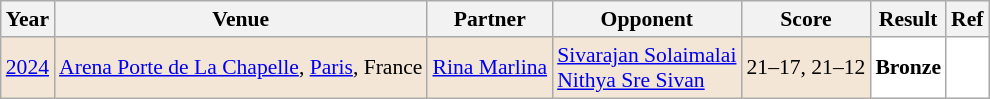<table class="sortable wikitable" style="font-size: 90%;">
<tr>
<th>Year</th>
<th>Venue</th>
<th>Partner</th>
<th>Opponent</th>
<th>Score</th>
<th>Result</th>
<th>Ref</th>
</tr>
<tr style="background:#F3E6D7">
<td align="center"><a href='#'>2024</a></td>
<td align="left"><a href='#'>Arena Porte de La Chapelle</a>, <a href='#'>Paris</a>, France</td>
<td align="left"> <a href='#'>Rina Marlina</a></td>
<td align="left"> <a href='#'>Sivarajan Solaimalai</a><br> <a href='#'>Nithya Sre Sivan</a></td>
<td align="left">21–17, 21–12</td>
<td style="text-align:left; background:white"> <strong>Bronze</strong></td>
<td style="text-align:left; background:white"></td>
</tr>
</table>
